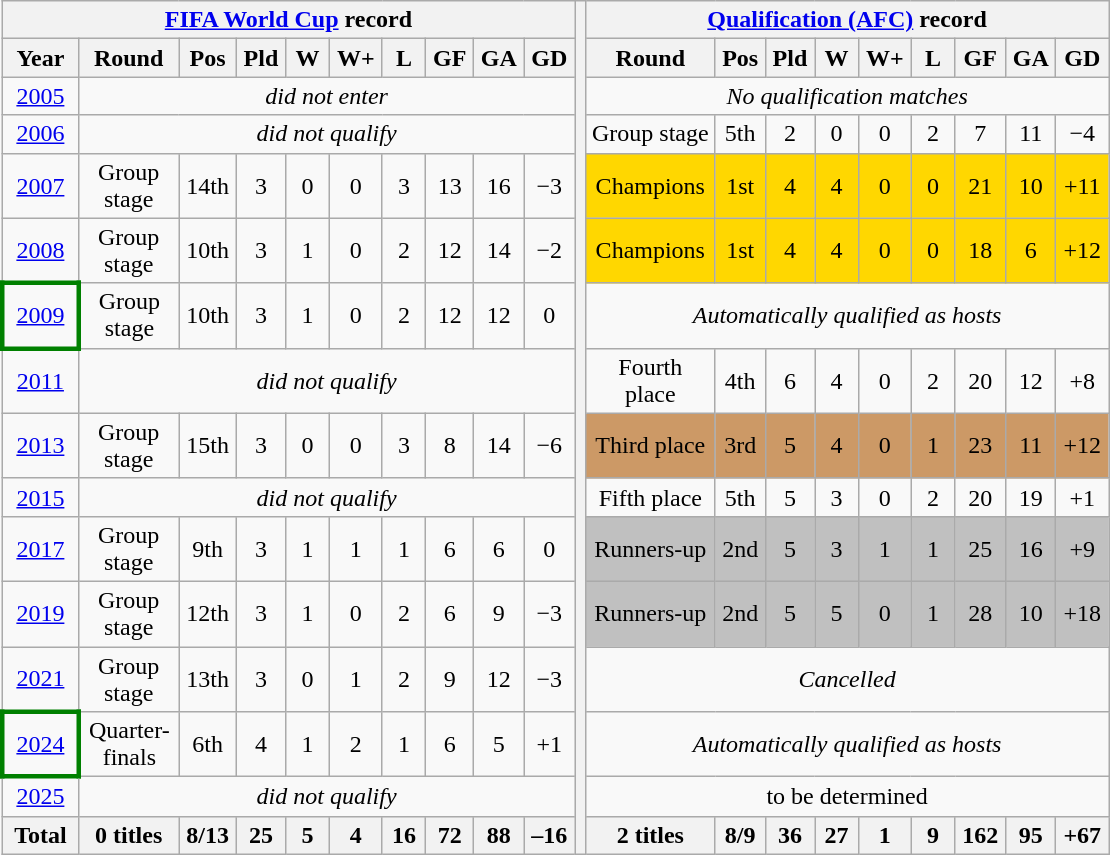<table class="wikitable" style="text-align: center;">
<tr>
<th colspan=10><a href='#'>FIFA World Cup</a> record</th>
<th width=1% rowspan="16"></th>
<th colspan=10><a href='#'>Qualification (AFC)</a> record</th>
</tr>
<tr>
<th width=40>Year</th>
<th width=50>Round</th>
<th width=20>Pos</th>
<th width=20>Pld</th>
<th width=20>W</th>
<th width=20>W+</th>
<th width=20>L</th>
<th width=20>GF</th>
<th width=20>GA</th>
<th width=20>GD</th>
<th width=50>Round</th>
<th width=20>Pos</th>
<th width=20>Pld</th>
<th width=20>W</th>
<th width=20>W+</th>
<th width=20>L</th>
<th width=20>GF</th>
<th width=20>GA</th>
<th width=20>GD</th>
</tr>
<tr>
<td> <a href='#'>2005</a></td>
<td colspan=9><em>did not enter</em></td>
<td colspan=9><em>No qualification matches</em></td>
</tr>
<tr>
<td> <a href='#'>2006</a></td>
<td colspan=9><em>did not qualify</em></td>
<td>Group stage</td>
<td>5th</td>
<td>2</td>
<td>0</td>
<td>0</td>
<td>2</td>
<td>7</td>
<td>11</td>
<td>−4</td>
</tr>
<tr>
<td> <a href='#'>2007</a></td>
<td>Group stage</td>
<td>14th</td>
<td>3</td>
<td>0</td>
<td>0</td>
<td>3</td>
<td>13</td>
<td>16</td>
<td>−3</td>
<td bgcolor=gold>Champions</td>
<td bgcolor=gold>1st</td>
<td bgcolor=gold>4</td>
<td bgcolor=gold>4</td>
<td bgcolor=gold>0</td>
<td bgcolor=gold>0</td>
<td bgcolor=gold>21</td>
<td bgcolor=gold>10</td>
<td bgcolor=gold>+11</td>
</tr>
<tr>
<td> <a href='#'>2008</a></td>
<td>Group stage</td>
<td>10th</td>
<td>3</td>
<td>1</td>
<td>0</td>
<td>2</td>
<td>12</td>
<td>14</td>
<td>−2</td>
<td bgcolor=gold>Champions</td>
<td bgcolor=gold>1st</td>
<td bgcolor=gold>4</td>
<td bgcolor=gold>4</td>
<td bgcolor=gold>0</td>
<td bgcolor=gold>0</td>
<td bgcolor=gold>18</td>
<td bgcolor=gold>6</td>
<td bgcolor=gold>+12</td>
</tr>
<tr>
<td style="border: 3px solid green"> <a href='#'>2009</a></td>
<td>Group stage</td>
<td>10th</td>
<td>3</td>
<td>1</td>
<td>0</td>
<td>2</td>
<td>12</td>
<td>12</td>
<td>0</td>
<td colspan=9><em>Automatically qualified as hosts</em></td>
</tr>
<tr>
<td> <a href='#'>2011</a></td>
<td colspan=9><em>did not qualify</em></td>
<td>Fourth place</td>
<td>4th</td>
<td>6</td>
<td>4</td>
<td>0</td>
<td>2</td>
<td>20</td>
<td>12</td>
<td>+8</td>
</tr>
<tr>
<td> <a href='#'>2013</a></td>
<td>Group stage</td>
<td>15th</td>
<td>3</td>
<td>0</td>
<td>0</td>
<td>3</td>
<td>8</td>
<td>14</td>
<td>−6</td>
<td bgcolor=#cc9966>Third place</td>
<td bgcolor=#cc9966>3rd</td>
<td bgcolor=#cc9966>5</td>
<td bgcolor=#cc9966>4</td>
<td bgcolor=#cc9966>0</td>
<td bgcolor=#cc9966>1</td>
<td bgcolor=#cc9966>23</td>
<td bgcolor=#cc9966>11</td>
<td bgcolor=#cc9966>+12</td>
</tr>
<tr>
<td> <a href='#'>2015</a></td>
<td colspan=9><em>did not qualify</em></td>
<td>Fifth place</td>
<td>5th</td>
<td>5</td>
<td>3</td>
<td>0</td>
<td>2</td>
<td>20</td>
<td>19</td>
<td>+1</td>
</tr>
<tr>
<td> <a href='#'>2017</a></td>
<td>Group stage</td>
<td>9th</td>
<td>3</td>
<td>1</td>
<td>1</td>
<td>1</td>
<td>6</td>
<td>6</td>
<td>0</td>
<td bgcolor=silver>Runners-up</td>
<td bgcolor=silver>2nd</td>
<td bgcolor=silver>5</td>
<td bgcolor=silver>3</td>
<td bgcolor=silver>1</td>
<td bgcolor=silver>1</td>
<td bgcolor=silver>25</td>
<td bgcolor=silver>16</td>
<td bgcolor=silver>+9</td>
</tr>
<tr>
<td> <a href='#'>2019</a></td>
<td>Group stage</td>
<td>12th</td>
<td>3</td>
<td>1</td>
<td>0</td>
<td>2</td>
<td>6</td>
<td>9</td>
<td>−3</td>
<td bgcolor=silver>Runners-up</td>
<td bgcolor=silver>2nd</td>
<td bgcolor=silver>5</td>
<td bgcolor=silver>5</td>
<td bgcolor=silver>0</td>
<td bgcolor=silver>1</td>
<td bgcolor=silver>28</td>
<td bgcolor=silver>10</td>
<td bgcolor=silver>+18</td>
</tr>
<tr>
<td> <a href='#'>2021</a></td>
<td>Group stage</td>
<td>13th</td>
<td>3</td>
<td>0</td>
<td>1</td>
<td>2</td>
<td>9</td>
<td>12</td>
<td>−3</td>
<td colspan=9><em>Cancelled</em></td>
</tr>
<tr>
<td style="border: 3px solid green"> <a href='#'>2024</a></td>
<td>Quarter-finals</td>
<td>6th</td>
<td>4</td>
<td>1</td>
<td>2</td>
<td>1</td>
<td>6</td>
<td>5</td>
<td>+1</td>
<td colspan=9><em>Automatically qualified as hosts</em></td>
</tr>
<tr>
<td> <a href='#'>2025</a></td>
<td colspan=9><em>did not qualify</td>
<td colspan=9></em>to be determined<em></td>
</tr>
<tr>
<th>Total</th>
<th>0 titles</th>
<th>8/13</th>
<th>25</th>
<th>5</th>
<th>4</th>
<th>16</th>
<th>72</th>
<th>88</th>
<th>–16</th>
<th>2 titles</th>
<th>8/9</th>
<th>36</th>
<th>27</th>
<th>1</th>
<th>9</th>
<th>162</th>
<th>95</th>
<th>+67</th>
</tr>
</table>
